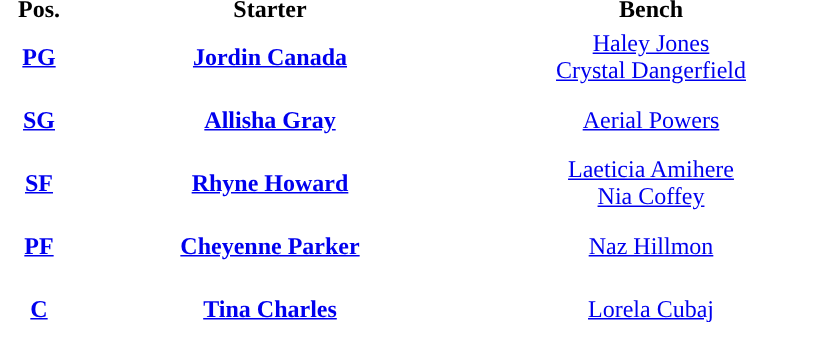<table style="text-align:center; ">
<tr>
<th width="50">Pos.</th>
<th width="250">Starter</th>
<th width="250">Bench</th>
</tr>
<tr style="height:40px; background:white; color:#092C57">
<th><a href='#'><span>PG</span></a></th>
<td><strong><a href='#'>Jordin Canada</a></strong></td>
<td><a href='#'>Haley Jones</a><br><a href='#'>Crystal Dangerfield</a></td>
</tr>
<tr style="height:40px; background:white; color:#092C57">
<th><a href='#'><span>SG</span></a></th>
<td><strong><a href='#'>Allisha Gray</a></strong></td>
<td><a href='#'>Aerial Powers</a> </td>
</tr>
<tr style="height:40px; background:white; color:#092C57">
<th><a href='#'><span>SF</span></a></th>
<td><strong><a href='#'>Rhyne Howard</a></strong></td>
<td><a href='#'>Laeticia Amihere</a><br><a href='#'>Nia Coffey</a></td>
</tr>
<tr style="height:40px; background:white; color:#092C57">
<th><a href='#'><span>PF</span></a></th>
<td><strong><a href='#'>Cheyenne Parker</a> </strong></td>
<td><a href='#'>Naz Hillmon</a></td>
</tr>
<tr style="height:40px; background:white; color:#092C57">
<th><a href='#'><span>C</span></a></th>
<td><strong><a href='#'>Tina Charles</a></strong></td>
<td><a href='#'>Lorela Cubaj</a></td>
</tr>
</table>
